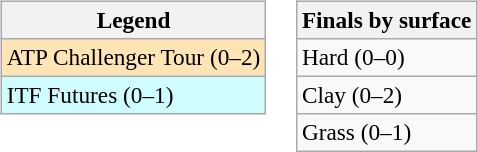<table>
<tr valign=top>
<td><br><table class=wikitable style=font-size:97%>
<tr>
<th>Legend</th>
</tr>
<tr bgcolor=moccasin>
<td>ATP Challenger Tour (0–2)</td>
</tr>
<tr bgcolor=cffcff>
<td>ITF Futures (0–1)</td>
</tr>
</table>
</td>
<td><br><table class=wikitable style=font-size:97%>
<tr>
<th>Finals by surface</th>
</tr>
<tr>
<td>Hard (0–0)</td>
</tr>
<tr>
<td>Clay (0–2)</td>
</tr>
<tr>
<td>Grass (0–1)</td>
</tr>
</table>
</td>
</tr>
</table>
